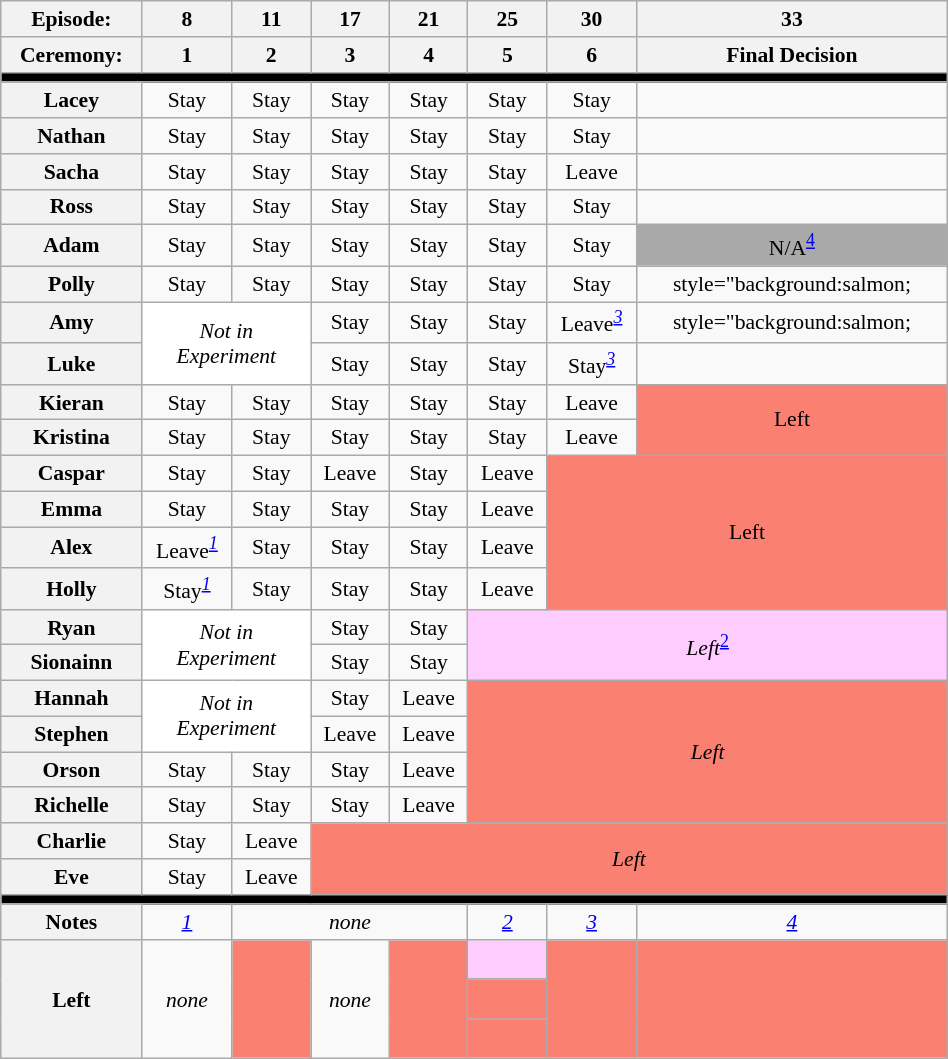<table class="wikitable" style="text-align:center; width:50%; font-size:90%;">
<tr>
<th>Episode:</th>
<th>8</th>
<th>11</th>
<th>17</th>
<th>21</th>
<th>25</th>
<th>30</th>
<th>33</th>
</tr>
<tr>
<th>Ceremony:</th>
<th>1</th>
<th>2</th>
<th>3</th>
<th>4</th>
<th>5</th>
<th>6</th>
<th>Final Decision</th>
</tr>
<tr>
<th style="background:#000;" colspan="10"></th>
</tr>
<tr>
<th>Lacey</th>
<td>Stay</td>
<td>Stay</td>
<td>Stay</td>
<td>Stay</td>
<td>Stay</td>
<td>Stay</td>
<td></td>
</tr>
<tr>
<th>Nathan</th>
<td>Stay</td>
<td>Stay</td>
<td>Stay</td>
<td>Stay</td>
<td>Stay</td>
<td>Stay</td>
<td></td>
</tr>
<tr>
<th>Sacha</th>
<td>Stay</td>
<td>Stay</td>
<td>Stay</td>
<td>Stay</td>
<td>Stay</td>
<td>Leave</td>
<td></td>
</tr>
<tr>
<th>Ross</th>
<td>Stay</td>
<td>Stay</td>
<td>Stay</td>
<td>Stay</td>
<td>Stay</td>
<td>Stay</td>
<td></td>
</tr>
<tr>
<th>Adam</th>
<td>Stay</td>
<td>Stay</td>
<td>Stay</td>
<td>Stay</td>
<td>Stay</td>
<td>Stay</td>
<td bgcolor="darkgrey">N/A<sup><a href='#'>4</a></sup></td>
</tr>
<tr>
<th>Polly</th>
<td>Stay</td>
<td>Stay</td>
<td>Stay</td>
<td>Stay</td>
<td>Stay</td>
<td>Stay</td>
<td>style="background:salmon; </td>
</tr>
<tr>
<th>Amy</th>
<td rowspan=2 colspan="2" style="background:white; text-align:center;"><em>Not in<br>Experiment</em></td>
<td>Stay</td>
<td>Stay</td>
<td>Stay</td>
<td>Leave<sup><em><a href='#'>3</a></em></sup></td>
<td>style="background:salmon; </td>
</tr>
<tr>
<th>Luke</th>
<td>Stay</td>
<td>Stay</td>
<td>Stay</td>
<td>Stay<sup><em><a href='#'>3</a></em></sup></td>
<td></td>
</tr>
<tr>
<th>Kieran</th>
<td>Stay</td>
<td>Stay</td>
<td>Stay</td>
<td>Stay</td>
<td>Stay</td>
<td>Leave</td>
<td colspan=2 rowspan="2" style="background:salmon; text-align:center;">Left</td>
</tr>
<tr>
<th>Kristina</th>
<td>Stay</td>
<td>Stay</td>
<td>Stay</td>
<td>Stay</td>
<td>Stay</td>
<td>Leave</td>
</tr>
<tr>
<th>Caspar</th>
<td>Stay</td>
<td>Stay</td>
<td>Leave</td>
<td>Stay</td>
<td>Leave</td>
<td colspan=2 rowspan="4" style="background:salmon; text-align:center;">Left</td>
</tr>
<tr>
<th>Emma</th>
<td>Stay</td>
<td>Stay</td>
<td>Stay</td>
<td>Stay</td>
<td>Leave</td>
</tr>
<tr>
<th>Alex</th>
<td>Leave<sup><em><a href='#'>1</a></em></sup></td>
<td>Stay</td>
<td>Stay</td>
<td>Stay</td>
<td>Leave</td>
</tr>
<tr>
<th>Holly</th>
<td>Stay<sup><em><a href='#'>1</a></em></sup></td>
<td>Stay</td>
<td>Stay</td>
<td>Stay</td>
<td>Leave</td>
</tr>
<tr>
<th>Ryan</th>
<td rowspan=2 colspan="2" style="background:white; text-align:center;"><em>Not in<br>Experiment</em></td>
<td>Stay</td>
<td>Stay</td>
<td colspan=3 rowspan="2" style="background:#fcf; text-align:center;"><em>Left</em><sup><a href='#'>2</a></sup></td>
</tr>
<tr>
<th>Sionainn</th>
<td>Stay</td>
<td>Stay</td>
</tr>
<tr>
<th>Hannah</th>
<td rowspan=2 colspan="2" style="background:white; text-align:center;"><em>Not in<br>Experiment</em></td>
<td>Stay</td>
<td>Leave</td>
<td colspan=3 rowspan="4" style="background:salmon; text-align:center;"><em>Left</em></td>
</tr>
<tr>
<th>Stephen</th>
<td>Leave</td>
<td>Leave</td>
</tr>
<tr>
<th>Orson</th>
<td>Stay</td>
<td>Stay</td>
<td>Stay</td>
<td>Leave</td>
</tr>
<tr>
<th>Richelle</th>
<td>Stay</td>
<td>Stay</td>
<td>Stay</td>
<td>Leave</td>
</tr>
<tr>
<th>Charlie</th>
<td>Stay</td>
<td>Leave</td>
<td colspan=5 rowspan="2" style="background:salmon; text-align:center;"><em>Left</em></td>
</tr>
<tr>
<th>Eve</th>
<td>Stay</td>
<td>Leave</td>
</tr>
<tr>
<th style="background:#000;" colspan="9"></th>
</tr>
<tr>
<th>Notes</th>
<td><em><a href='#'>1</a></em></td>
<td colspan="3"><em>none</em></td>
<td><em><a href='#'>2</a></em></td>
<td><em><a href='#'>3</a></em></td>
<td><em><a href='#'>4</a></em></td>
</tr>
<tr>
<th rowspan="3" style=height:5em;">Left</th>
<td rowspan="3" style="background:; text-align:center;"><em>none</em></td>
<td rowspan="3" style="background:salmon; text-align:center;"></td>
<td rowspan="3" style="background:; text-align:center;"><em>none</em></td>
<td rowspan="3" style="background:salmon; text-align:center;"><br></td>
<td style="background:#fcf; text-align:center;"></td>
<td rowspan="3" style="background:salmon; text-align:center;"></td>
<td rowspan="3" style="background:salmon; text-align:center;"><br></td>
</tr>
<tr>
<td style="background:salmon; text-align:center;"></td>
</tr>
<tr>
<td style="background:salmon; text-align:center;"></td>
</tr>
</table>
